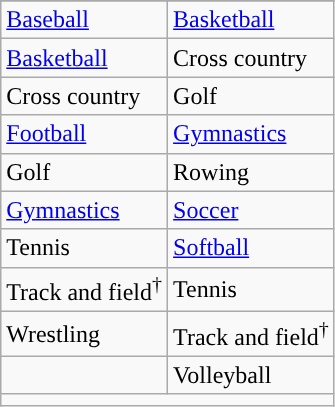<table class="wikitable" style=" ">
<tr>
</tr>
<tr>
<td><a href='#'>Baseball</a></td>
<td><a href='#'>Basketball</a></td>
</tr>
<tr>
<td><a href='#'>Basketball</a></td>
<td>Cross country</td>
</tr>
<tr>
<td>Cross country</td>
<td>Golf</td>
</tr>
<tr>
<td><a href='#'>Football</a></td>
<td><a href='#'>Gymnastics</a></td>
</tr>
<tr>
<td>Golf</td>
<td>Rowing</td>
</tr>
<tr>
<td><a href='#'>Gymnastics</a></td>
<td><a href='#'>Soccer</a></td>
</tr>
<tr>
<td>Tennis</td>
<td><a href='#'>Softball</a></td>
</tr>
<tr>
<td>Track and field<sup>†</sup></td>
<td>Tennis</td>
</tr>
<tr>
<td>Wrestling</td>
<td>Track and field<sup>†</sup></td>
</tr>
<tr>
<td></td>
<td>Volleyball</td>
</tr>
<tr>
<td colspan="2"></td>
</tr>
</table>
